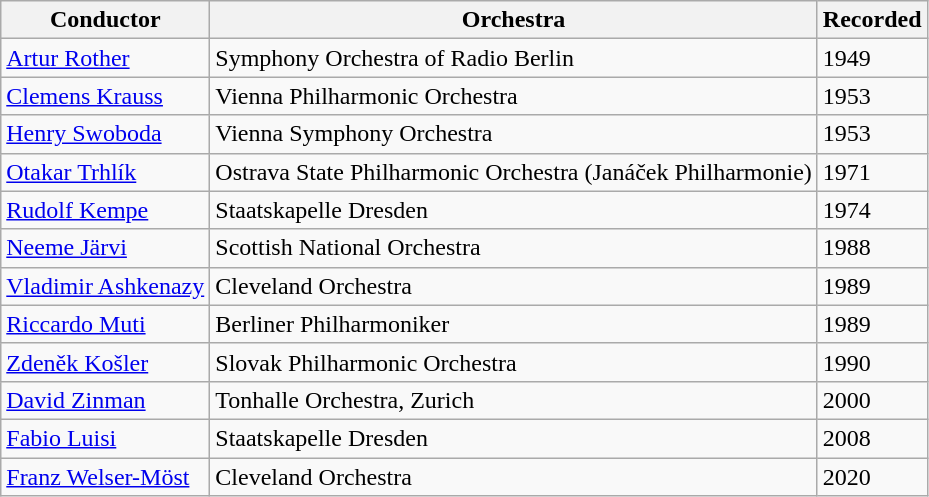<table class="wikitable">
<tr>
<th>Conductor</th>
<th>Orchestra</th>
<th>Recorded</th>
</tr>
<tr>
<td><a href='#'>Artur Rother</a></td>
<td>Symphony Orchestra of Radio Berlin</td>
<td>1949</td>
</tr>
<tr>
<td><a href='#'>Clemens Krauss</a></td>
<td>Vienna Philharmonic Orchestra</td>
<td>1953</td>
</tr>
<tr>
<td><a href='#'>Henry Swoboda</a></td>
<td>Vienna Symphony Orchestra</td>
<td>1953</td>
</tr>
<tr>
<td><a href='#'>Otakar Trhlík</a></td>
<td>Ostrava State Philharmonic Orchestra (Janáček Philharmonie)</td>
<td>1971</td>
</tr>
<tr>
<td><a href='#'>Rudolf Kempe</a></td>
<td>Staatskapelle Dresden</td>
<td>1974</td>
</tr>
<tr>
<td><a href='#'>Neeme Järvi</a></td>
<td>Scottish National Orchestra</td>
<td>1988</td>
</tr>
<tr>
<td><a href='#'>Vladimir Ashkenazy</a></td>
<td>Cleveland Orchestra</td>
<td>1989</td>
</tr>
<tr>
<td><a href='#'>Riccardo Muti</a></td>
<td>Berliner Philharmoniker</td>
<td>1989</td>
</tr>
<tr>
<td><a href='#'>Zdeněk Košler</a></td>
<td>Slovak Philharmonic Orchestra</td>
<td>1990</td>
</tr>
<tr>
<td><a href='#'>David Zinman</a></td>
<td>Tonhalle Orchestra, Zurich</td>
<td>2000</td>
</tr>
<tr>
<td><a href='#'>Fabio Luisi</a></td>
<td>Staatskapelle Dresden</td>
<td>2008</td>
</tr>
<tr>
<td><a href='#'>Franz Welser-Möst</a></td>
<td>Cleveland Orchestra</td>
<td>2020</td>
</tr>
</table>
